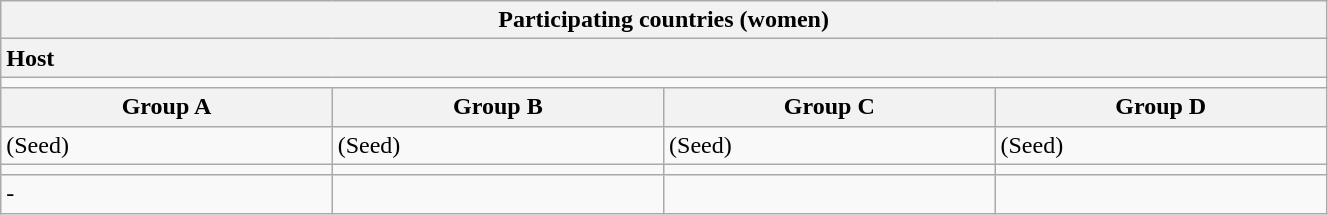<table class="wikitable" style= "text-align: left; Width:70%">
<tr>
<th colspan= 4>Participating countries (women)</th>
</tr>
<tr>
<th colspan=4 style= "text-align: left">Host</th>
</tr>
<tr>
<td colspan=4></td>
</tr>
<tr>
<th width=10%>Group A</th>
<th width=10%>Group B</th>
<th width=10%>Group C</th>
<th width=10%>Group D</th>
</tr>
<tr>
<td> (Seed)</td>
<td> (Seed)</td>
<td> (Seed)</td>
<td> (Seed)</td>
</tr>
<tr>
<td></td>
<td></td>
<td></td>
<td></td>
</tr>
<tr>
<td>-</td>
<td></td>
<td></td>
<td></td>
</tr>
</table>
